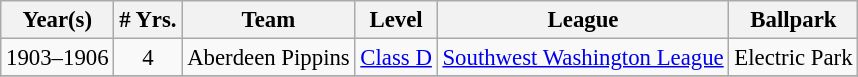<table class="wikitable" style="text-align:center; font-size: 95%;">
<tr>
<th>Year(s)</th>
<th># Yrs.</th>
<th>Team</th>
<th>Level</th>
<th>League</th>
<th>Ballpark</th>
</tr>
<tr>
<td>1903–1906</td>
<td>4</td>
<td>Aberdeen Pippins</td>
<td><a href='#'>Class D</a></td>
<td><a href='#'>Southwest Washington League</a></td>
<td>Electric Park</td>
</tr>
<tr>
</tr>
</table>
